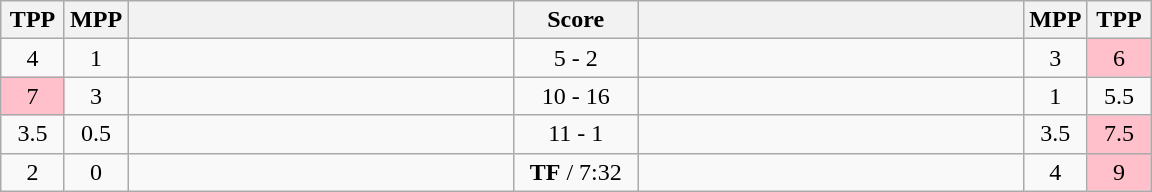<table class="wikitable" style="text-align: center;" |>
<tr>
<th width="35">TPP</th>
<th width="35">MPP</th>
<th width="250"></th>
<th width="75">Score</th>
<th width="250"></th>
<th width="35">MPP</th>
<th width="35">TPP</th>
</tr>
<tr>
<td>4</td>
<td>1</td>
<td style="text-align:left;"><strong></strong></td>
<td>5 - 2</td>
<td style="text-align:left;"></td>
<td>3</td>
<td bgcolor=pink>6</td>
</tr>
<tr>
<td bgcolor=pink>7</td>
<td>3</td>
<td style="text-align:left;"></td>
<td>10 - 16</td>
<td style="text-align:left;"><strong></strong></td>
<td>1</td>
<td>5.5</td>
</tr>
<tr>
<td>3.5</td>
<td>0.5</td>
<td style="text-align:left;"><strong></strong></td>
<td>11 - 1</td>
<td style="text-align:left;"></td>
<td>3.5</td>
<td bgcolor=pink>7.5</td>
</tr>
<tr>
<td>2</td>
<td>0</td>
<td style="text-align:left;"><strong></strong></td>
<td><strong>TF</strong> / 7:32</td>
<td style="text-align:left;"></td>
<td>4</td>
<td bgcolor=pink>9</td>
</tr>
</table>
